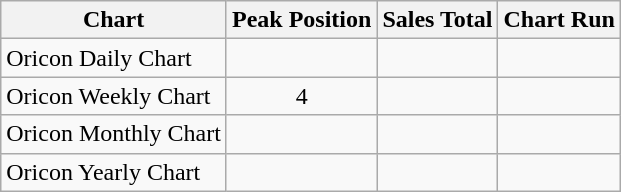<table class="wikitable">
<tr>
<th>Chart</th>
<th>Peak Position</th>
<th>Sales Total</th>
<th>Chart Run</th>
</tr>
<tr>
<td>Oricon Daily Chart</td>
<td align="center"></td>
<td></td>
<td></td>
</tr>
<tr>
<td>Oricon Weekly Chart</td>
<td align="center">4</td>
<td></td>
<td></td>
</tr>
<tr>
<td>Oricon Monthly Chart</td>
<td align="center"></td>
<td></td>
<td></td>
</tr>
<tr>
<td>Oricon Yearly Chart</td>
<td align="center"></td>
<td></td>
<td></td>
</tr>
</table>
